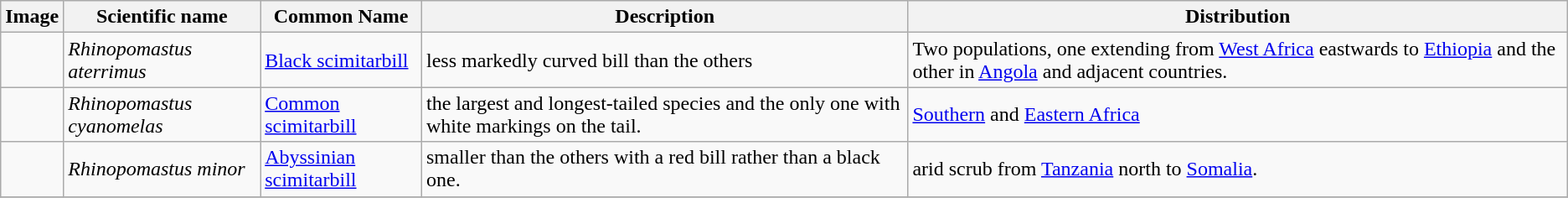<table class="wikitable">
<tr>
<th>Image</th>
<th>Scientific name</th>
<th>Common Name</th>
<th>Description</th>
<th>Distribution</th>
</tr>
<tr>
<td></td>
<td><em>Rhinopomastus aterrimus</em></td>
<td><a href='#'>Black scimitarbill</a></td>
<td>less markedly curved bill than the others</td>
<td>Two populations, one extending from <a href='#'>West Africa</a> eastwards to <a href='#'>Ethiopia</a> and the other in <a href='#'>Angola</a> and adjacent countries.</td>
</tr>
<tr>
<td></td>
<td><em>Rhinopomastus cyanomelas</em></td>
<td><a href='#'>Common scimitarbill</a></td>
<td>the largest and longest-tailed species and the only one with white markings on the tail.</td>
<td><a href='#'>Southern</a> and <a href='#'>Eastern Africa</a></td>
</tr>
<tr>
<td></td>
<td><em>Rhinopomastus minor</em></td>
<td><a href='#'>Abyssinian scimitarbill</a></td>
<td>smaller than the others with a red bill rather than a black one.</td>
<td>arid scrub from <a href='#'>Tanzania</a> north to <a href='#'>Somalia</a>.</td>
</tr>
<tr>
</tr>
</table>
